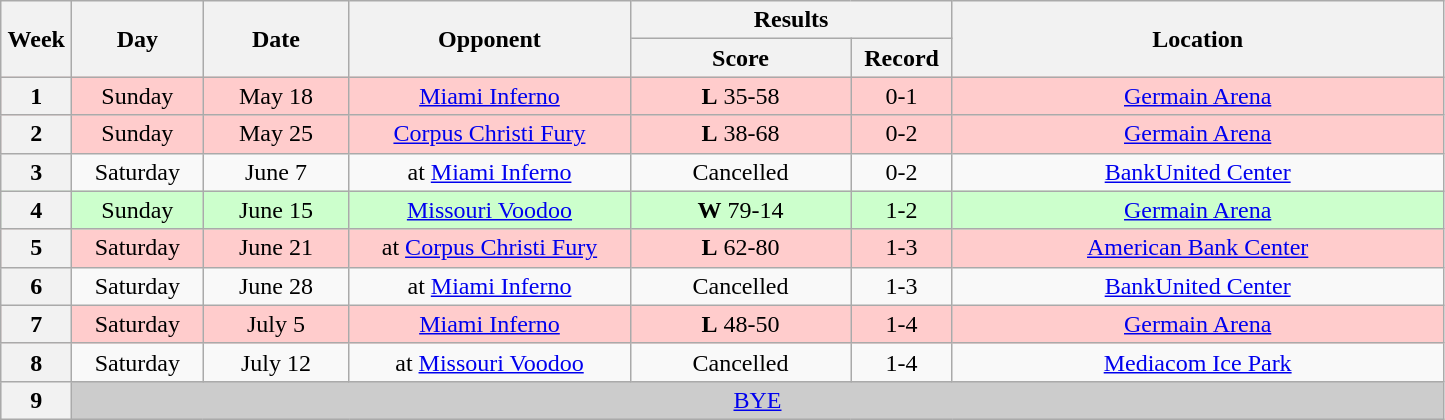<table class="wikitable">
<tr>
<th rowspan="2" width="40">Week</th>
<th rowspan="2" width="80">Day</th>
<th rowspan="2" width="90">Date</th>
<th rowspan="2" width="180">Opponent</th>
<th colspan="2" width="200">Results</th>
<th rowspan="2" width="320">Location</th>
</tr>
<tr>
<th width="140">Score</th>
<th width="60">Record</th>
</tr>
<tr align="center" bgcolor="#FFCCCC">
<th>1</th>
<td>Sunday</td>
<td>May 18</td>
<td><a href='#'>Miami Inferno</a></td>
<td><strong>L</strong> 35-58</td>
<td>0-1</td>
<td><a href='#'>Germain Arena</a></td>
</tr>
<tr align="center" bgcolor="#FFCCCC">
<th>2</th>
<td>Sunday</td>
<td>May 25</td>
<td><a href='#'>Corpus Christi Fury</a></td>
<td><strong>L</strong> 38-68</td>
<td>0-2</td>
<td><a href='#'>Germain Arena</a></td>
</tr>
<tr align="center" ">
<th>3</th>
<td>Saturday</td>
<td>June 7</td>
<td>at <a href='#'>Miami Inferno</a></td>
<td>Cancelled</td>
<td>0-2</td>
<td><a href='#'>BankUnited Center</a></td>
</tr>
<tr align="center" bgcolor="#CCFFCC">
<th>4</th>
<td>Sunday</td>
<td>June 15</td>
<td><a href='#'>Missouri Voodoo</a></td>
<td><strong>W</strong> 79-14</td>
<td>1-2</td>
<td><a href='#'>Germain Arena</a></td>
</tr>
<tr align="center" bgcolor="#FFCCCC">
<th>5</th>
<td>Saturday</td>
<td>June 21</td>
<td>at <a href='#'>Corpus Christi Fury</a></td>
<td><strong>L</strong> 62-80</td>
<td>1-3</td>
<td><a href='#'>American Bank Center</a></td>
</tr>
<tr align="center">
<th>6</th>
<td>Saturday</td>
<td>June 28</td>
<td>at <a href='#'>Miami Inferno</a></td>
<td>Cancelled</td>
<td>1-3</td>
<td><a href='#'>BankUnited Center</a></td>
</tr>
<tr align="center" bgcolor="#FFCCCC">
<th>7</th>
<td>Saturday</td>
<td>July 5</td>
<td><a href='#'>Miami Inferno</a></td>
<td><strong>L</strong> 48-50</td>
<td>1-4</td>
<td><a href='#'>Germain Arena</a></td>
</tr>
<tr align="center">
<th>8</th>
<td>Saturday</td>
<td>July 12</td>
<td>at <a href='#'>Missouri Voodoo</a></td>
<td>Cancelled</td>
<td>1-4</td>
<td><a href='#'>Mediacom Ice Park</a></td>
</tr>
<tr align="center" bgcolor="#CCCCCC">
<th>9</th>
<td colSpan=6><a href='#'>BYE</a></td>
</tr>
</table>
